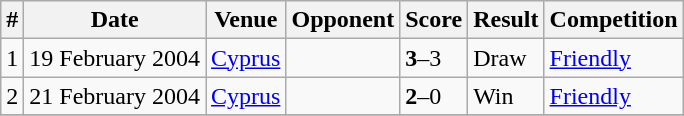<table class="wikitable">
<tr>
<th>#</th>
<th>Date</th>
<th>Venue</th>
<th>Opponent</th>
<th>Score</th>
<th>Result</th>
<th>Competition</th>
</tr>
<tr>
<td>1</td>
<td>19 February 2004</td>
<td><a href='#'>Cyprus</a></td>
<td></td>
<td><strong>3</strong>–3</td>
<td>Draw</td>
<td><a href='#'>Friendly</a></td>
</tr>
<tr>
<td>2</td>
<td>21 February 2004</td>
<td><a href='#'>Cyprus</a></td>
<td></td>
<td><strong>2</strong>–0</td>
<td>Win</td>
<td><a href='#'>Friendly</a></td>
</tr>
<tr>
</tr>
</table>
